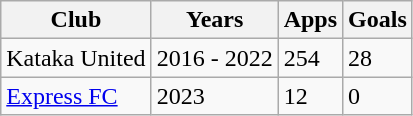<table class="wikitable">
<tr>
<th>Club</th>
<th>Years</th>
<th>Apps</th>
<th>Goals</th>
</tr>
<tr>
<td>Kataka United</td>
<td>2016 - 2022</td>
<td>254</td>
<td>28</td>
</tr>
<tr>
<td><a href='#'>Express FC</a></td>
<td>2023</td>
<td>12</td>
<td>0</td>
</tr>
</table>
